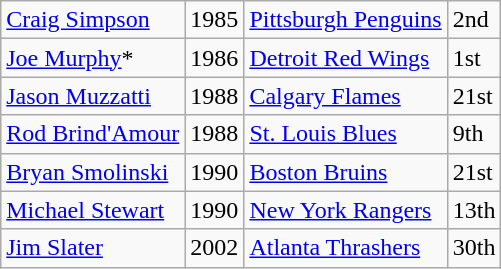<table class="wikitable sortable">
<tr>
<td><a href='#'>Craig Simpson</a></td>
<td>1985</td>
<td><a href='#'>Pittsburgh Penguins</a></td>
<td>2nd</td>
</tr>
<tr>
<td><a href='#'>Joe Murphy</a>*</td>
<td>1986</td>
<td><a href='#'>Detroit Red Wings</a></td>
<td>1st</td>
</tr>
<tr>
<td><a href='#'>Jason Muzzatti</a></td>
<td>1988</td>
<td><a href='#'>Calgary Flames</a></td>
<td>21st</td>
</tr>
<tr>
<td><a href='#'>Rod Brind'Amour</a></td>
<td>1988</td>
<td><a href='#'>St. Louis Blues</a></td>
<td>9th</td>
</tr>
<tr>
<td><a href='#'>Bryan Smolinski</a></td>
<td>1990</td>
<td><a href='#'>Boston Bruins</a></td>
<td>21st</td>
</tr>
<tr>
<td><a href='#'>Michael Stewart</a></td>
<td>1990</td>
<td><a href='#'>New York Rangers</a></td>
<td>13th</td>
</tr>
<tr>
<td><a href='#'>Jim Slater</a></td>
<td>2002</td>
<td><a href='#'>Atlanta Thrashers</a></td>
<td>30th</td>
</tr>
</table>
